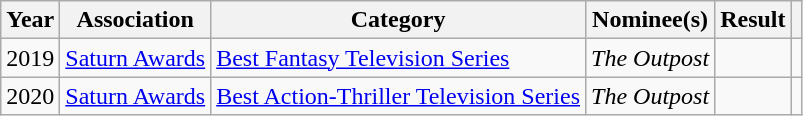<table class="wikitable">
<tr>
<th>Year</th>
<th>Association</th>
<th>Category</th>
<th>Nominee(s)</th>
<th>Result</th>
<th></th>
</tr>
<tr>
<td>2019</td>
<td><a href='#'>Saturn Awards</a></td>
<td><a href='#'>Best Fantasy Television Series</a></td>
<td><em>The Outpost</em></td>
<td></td>
<td align="center"></td>
</tr>
<tr>
<td>2020</td>
<td><a href='#'>Saturn Awards</a></td>
<td><a href='#'>Best Action-Thriller Television Series</a></td>
<td><em>The Outpost</em></td>
<td></td>
<td align="center"></td>
</tr>
</table>
